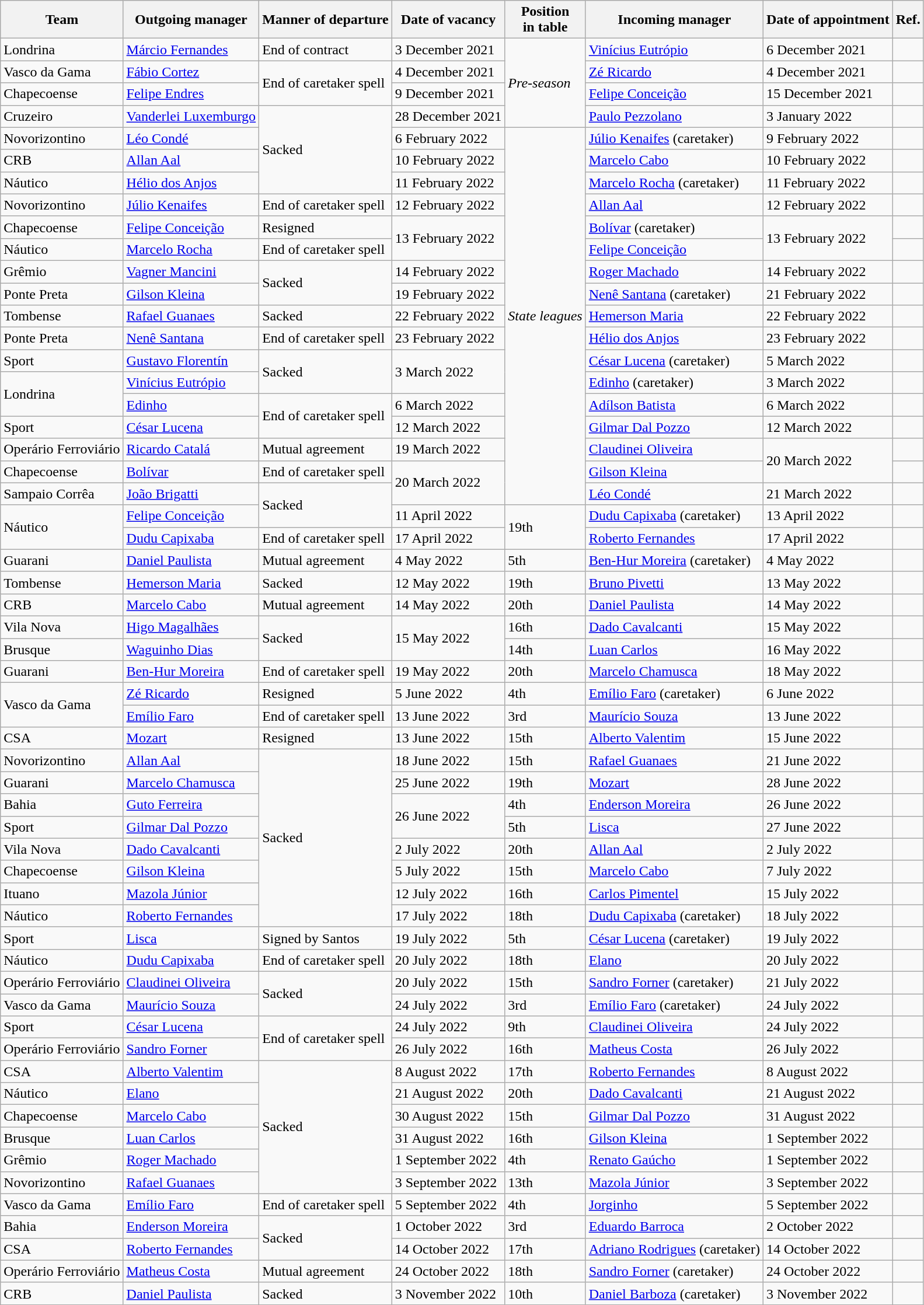<table class="wikitable sortable">
<tr>
<th>Team</th>
<th>Outgoing manager</th>
<th>Manner of departure</th>
<th>Date of vacancy</th>
<th>Position<br>in table</th>
<th>Incoming manager</th>
<th>Date of appointment</th>
<th>Ref.</th>
</tr>
<tr>
<td>Londrina</td>
<td> <a href='#'>Márcio Fernandes</a></td>
<td>End of contract</td>
<td>3 December 2021</td>
<td rowspan=4><em>Pre-season</em></td>
<td> <a href='#'>Vinícius Eutrópio</a></td>
<td>6 December 2021</td>
<td></td>
</tr>
<tr>
<td>Vasco da Gama</td>
<td> <a href='#'>Fábio Cortez</a></td>
<td rowspan=2>End of caretaker spell</td>
<td>4 December 2021</td>
<td> <a href='#'>Zé Ricardo</a></td>
<td>4 December 2021</td>
<td></td>
</tr>
<tr>
<td>Chapecoense</td>
<td> <a href='#'>Felipe Endres</a></td>
<td>9 December 2021</td>
<td> <a href='#'>Felipe Conceição</a></td>
<td>15 December 2021</td>
<td></td>
</tr>
<tr>
<td>Cruzeiro</td>
<td> <a href='#'>Vanderlei Luxemburgo</a></td>
<td rowspan=4>Sacked</td>
<td>28 December 2021</td>
<td> <a href='#'>Paulo Pezzolano</a></td>
<td>3 January 2022</td>
<td></td>
</tr>
<tr>
<td>Novorizontino</td>
<td> <a href='#'>Léo Condé</a></td>
<td>6 February 2022</td>
<td rowspan=17><em>State leagues</em></td>
<td> <a href='#'>Júlio Kenaifes</a> (caretaker)</td>
<td>9 February 2022</td>
<td></td>
</tr>
<tr>
<td>CRB</td>
<td> <a href='#'>Allan Aal</a></td>
<td>10 February 2022</td>
<td> <a href='#'>Marcelo Cabo</a></td>
<td>10 February 2022</td>
<td></td>
</tr>
<tr>
<td>Náutico</td>
<td> <a href='#'>Hélio dos Anjos</a></td>
<td>11 February 2022</td>
<td> <a href='#'>Marcelo Rocha</a> (caretaker)</td>
<td>11 February 2022</td>
<td></td>
</tr>
<tr>
<td>Novorizontino</td>
<td> <a href='#'>Júlio Kenaifes</a></td>
<td>End of caretaker spell</td>
<td>12 February 2022</td>
<td> <a href='#'>Allan Aal</a></td>
<td>12 February 2022</td>
<td></td>
</tr>
<tr>
<td>Chapecoense</td>
<td> <a href='#'>Felipe Conceição</a></td>
<td>Resigned</td>
<td rowspan=2>13 February 2022</td>
<td> <a href='#'>Bolívar</a> (caretaker)</td>
<td rowspan=2>13 February 2022</td>
<td></td>
</tr>
<tr>
<td>Náutico</td>
<td> <a href='#'>Marcelo Rocha</a></td>
<td>End of caretaker spell</td>
<td> <a href='#'>Felipe Conceição</a></td>
<td></td>
</tr>
<tr>
<td>Grêmio</td>
<td> <a href='#'>Vagner Mancini</a></td>
<td rowspan=2>Sacked</td>
<td>14 February 2022</td>
<td> <a href='#'>Roger Machado</a></td>
<td>14 February 2022</td>
<td></td>
</tr>
<tr>
<td>Ponte Preta</td>
<td> <a href='#'>Gilson Kleina</a></td>
<td>19 February 2022</td>
<td> <a href='#'>Nenê Santana</a> (caretaker)</td>
<td>21 February 2022</td>
<td></td>
</tr>
<tr>
<td>Tombense</td>
<td> <a href='#'>Rafael Guanaes</a></td>
<td>Sacked</td>
<td>22 February 2022</td>
<td> <a href='#'>Hemerson Maria</a></td>
<td>22 February 2022</td>
<td></td>
</tr>
<tr>
<td>Ponte Preta</td>
<td> <a href='#'>Nenê Santana</a></td>
<td>End of caretaker spell</td>
<td>23 February 2022</td>
<td> <a href='#'>Hélio dos Anjos</a></td>
<td>23 February 2022</td>
<td></td>
</tr>
<tr>
<td>Sport</td>
<td> <a href='#'>Gustavo Florentín</a></td>
<td rowspan=2>Sacked</td>
<td rowspan=2>3 March 2022</td>
<td> <a href='#'>César Lucena</a> (caretaker)</td>
<td>5 March 2022</td>
<td></td>
</tr>
<tr>
<td rowspan=2>Londrina</td>
<td> <a href='#'>Vinícius Eutrópio</a></td>
<td> <a href='#'>Edinho</a> (caretaker)</td>
<td>3 March 2022</td>
<td></td>
</tr>
<tr>
<td> <a href='#'>Edinho</a></td>
<td rowspan=2>End of caretaker spell</td>
<td>6 March 2022</td>
<td> <a href='#'>Adílson Batista</a></td>
<td>6 March 2022</td>
<td></td>
</tr>
<tr>
<td>Sport</td>
<td> <a href='#'>César Lucena</a></td>
<td>12 March 2022</td>
<td> <a href='#'>Gilmar Dal Pozzo</a></td>
<td>12 March 2022</td>
<td></td>
</tr>
<tr>
<td>Operário Ferroviário</td>
<td> <a href='#'>Ricardo Catalá</a></td>
<td>Mutual agreement</td>
<td>19 March 2022</td>
<td> <a href='#'>Claudinei Oliveira</a></td>
<td rowspan=2>20 March 2022</td>
<td></td>
</tr>
<tr>
<td>Chapecoense</td>
<td> <a href='#'>Bolívar</a></td>
<td>End of caretaker spell</td>
<td rowspan=2>20 March 2022</td>
<td> <a href='#'>Gilson Kleina</a></td>
<td></td>
</tr>
<tr>
<td>Sampaio Corrêa</td>
<td> <a href='#'>João Brigatti</a></td>
<td rowspan=2>Sacked</td>
<td> <a href='#'>Léo Condé</a></td>
<td>21 March 2022</td>
<td></td>
</tr>
<tr>
<td rowspan=2>Náutico</td>
<td> <a href='#'>Felipe Conceição</a></td>
<td>11 April 2022</td>
<td rowspan=2>19th</td>
<td> <a href='#'>Dudu Capixaba</a> (caretaker)</td>
<td>13 April 2022</td>
<td></td>
</tr>
<tr>
<td> <a href='#'>Dudu Capixaba</a></td>
<td>End of caretaker spell</td>
<td>17 April 2022</td>
<td> <a href='#'>Roberto Fernandes</a></td>
<td>17 April 2022</td>
<td></td>
</tr>
<tr>
<td>Guarani</td>
<td> <a href='#'>Daniel Paulista</a></td>
<td>Mutual agreement</td>
<td>4 May 2022</td>
<td>5th</td>
<td> <a href='#'>Ben-Hur Moreira</a> (caretaker)</td>
<td>4 May 2022</td>
<td></td>
</tr>
<tr>
<td>Tombense</td>
<td> <a href='#'>Hemerson Maria</a></td>
<td>Sacked</td>
<td>12 May 2022</td>
<td>19th</td>
<td> <a href='#'>Bruno Pivetti</a></td>
<td>13 May 2022</td>
<td></td>
</tr>
<tr>
<td>CRB</td>
<td> <a href='#'>Marcelo Cabo</a></td>
<td>Mutual agreement</td>
<td>14 May 2022</td>
<td>20th</td>
<td> <a href='#'>Daniel Paulista</a></td>
<td>14 May 2022</td>
<td></td>
</tr>
<tr>
<td>Vila Nova</td>
<td> <a href='#'>Higo Magalhães</a></td>
<td rowspan=2>Sacked</td>
<td rowspan=2>15 May 2022</td>
<td>16th</td>
<td> <a href='#'>Dado Cavalcanti</a></td>
<td>15 May 2022</td>
<td></td>
</tr>
<tr>
<td>Brusque</td>
<td> <a href='#'>Waguinho Dias</a></td>
<td>14th</td>
<td> <a href='#'>Luan Carlos</a></td>
<td>16 May 2022</td>
<td></td>
</tr>
<tr>
<td>Guarani</td>
<td> <a href='#'>Ben-Hur Moreira</a></td>
<td>End of caretaker spell</td>
<td>19 May 2022</td>
<td>20th</td>
<td> <a href='#'>Marcelo Chamusca</a></td>
<td>18 May 2022</td>
<td></td>
</tr>
<tr>
<td rowspan=2>Vasco da Gama</td>
<td> <a href='#'>Zé Ricardo</a></td>
<td>Resigned</td>
<td>5 June 2022</td>
<td>4th</td>
<td> <a href='#'>Emílio Faro</a> (caretaker)</td>
<td>6 June 2022</td>
<td></td>
</tr>
<tr>
<td> <a href='#'>Emílio Faro</a></td>
<td>End of caretaker spell</td>
<td>13 June 2022</td>
<td>3rd</td>
<td> <a href='#'>Maurício Souza</a></td>
<td>13 June 2022</td>
<td></td>
</tr>
<tr>
<td>CSA</td>
<td> <a href='#'>Mozart</a></td>
<td>Resigned</td>
<td>13 June 2022</td>
<td>15th</td>
<td> <a href='#'>Alberto Valentim</a></td>
<td>15 June 2022</td>
<td></td>
</tr>
<tr>
<td>Novorizontino</td>
<td> <a href='#'>Allan Aal</a></td>
<td rowspan=8>Sacked</td>
<td>18 June 2022</td>
<td>15th</td>
<td> <a href='#'>Rafael Guanaes</a></td>
<td>21 June 2022</td>
<td></td>
</tr>
<tr>
<td>Guarani</td>
<td> <a href='#'>Marcelo Chamusca</a></td>
<td>25 June 2022</td>
<td>19th</td>
<td> <a href='#'>Mozart</a></td>
<td>28 June 2022</td>
<td></td>
</tr>
<tr>
<td>Bahia</td>
<td> <a href='#'>Guto Ferreira</a></td>
<td rowspan=2>26 June 2022</td>
<td>4th</td>
<td> <a href='#'>Enderson Moreira</a></td>
<td>26 June 2022</td>
<td></td>
</tr>
<tr>
<td>Sport</td>
<td> <a href='#'>Gilmar Dal Pozzo</a></td>
<td>5th</td>
<td> <a href='#'>Lisca</a></td>
<td>27 June 2022</td>
<td></td>
</tr>
<tr>
<td>Vila Nova</td>
<td> <a href='#'>Dado Cavalcanti</a></td>
<td>2 July 2022</td>
<td>20th</td>
<td> <a href='#'>Allan Aal</a></td>
<td>2 July 2022</td>
<td></td>
</tr>
<tr>
<td>Chapecoense</td>
<td> <a href='#'>Gilson Kleina</a></td>
<td>5 July 2022</td>
<td>15th</td>
<td> <a href='#'>Marcelo Cabo</a></td>
<td>7 July 2022</td>
<td></td>
</tr>
<tr>
<td>Ituano</td>
<td> <a href='#'>Mazola Júnior</a></td>
<td>12 July 2022</td>
<td>16th</td>
<td> <a href='#'>Carlos Pimentel</a></td>
<td>15 July 2022</td>
<td></td>
</tr>
<tr>
<td>Náutico</td>
<td> <a href='#'>Roberto Fernandes</a></td>
<td>17 July 2022</td>
<td>18th</td>
<td> <a href='#'>Dudu Capixaba</a> (caretaker)</td>
<td>18 July 2022</td>
<td></td>
</tr>
<tr>
<td>Sport</td>
<td> <a href='#'>Lisca</a></td>
<td>Signed by Santos</td>
<td>19 July 2022</td>
<td>5th</td>
<td> <a href='#'>César Lucena</a> (caretaker)</td>
<td>19 July 2022</td>
<td></td>
</tr>
<tr>
<td>Náutico</td>
<td> <a href='#'>Dudu Capixaba</a></td>
<td>End of caretaker spell</td>
<td>20 July 2022</td>
<td>18th</td>
<td> <a href='#'>Elano</a></td>
<td>20 July 2022</td>
<td></td>
</tr>
<tr>
<td>Operário Ferroviário</td>
<td> <a href='#'>Claudinei Oliveira</a></td>
<td rowspan=2>Sacked</td>
<td>20 July 2022</td>
<td>15th</td>
<td> <a href='#'>Sandro Forner</a> (caretaker)</td>
<td>21 July 2022</td>
<td></td>
</tr>
<tr>
<td>Vasco da Gama</td>
<td> <a href='#'>Maurício Souza</a></td>
<td>24 July 2022</td>
<td>3rd</td>
<td> <a href='#'>Emílio Faro</a> (caretaker)</td>
<td>24 July 2022</td>
<td></td>
</tr>
<tr>
<td>Sport</td>
<td> <a href='#'>César Lucena</a></td>
<td rowspan=2>End of caretaker spell</td>
<td>24 July 2022</td>
<td>9th</td>
<td> <a href='#'>Claudinei Oliveira</a></td>
<td>24 July 2022</td>
<td></td>
</tr>
<tr>
<td>Operário Ferroviário</td>
<td> <a href='#'>Sandro Forner</a></td>
<td>26 July 2022</td>
<td>16th</td>
<td> <a href='#'>Matheus Costa</a></td>
<td>26 July 2022</td>
<td></td>
</tr>
<tr>
<td>CSA</td>
<td> <a href='#'>Alberto Valentim</a></td>
<td rowspan=6>Sacked</td>
<td>8 August 2022</td>
<td>17th</td>
<td> <a href='#'>Roberto Fernandes</a></td>
<td>8 August 2022</td>
<td></td>
</tr>
<tr>
<td>Náutico</td>
<td> <a href='#'>Elano</a></td>
<td>21 August 2022</td>
<td>20th</td>
<td> <a href='#'>Dado Cavalcanti</a></td>
<td>21 August 2022</td>
<td></td>
</tr>
<tr>
<td>Chapecoense</td>
<td> <a href='#'>Marcelo Cabo</a></td>
<td>30 August 2022</td>
<td>15th</td>
<td> <a href='#'>Gilmar Dal Pozzo</a></td>
<td>31 August 2022</td>
<td></td>
</tr>
<tr>
<td>Brusque</td>
<td> <a href='#'>Luan Carlos</a></td>
<td>31 August 2022</td>
<td>16th</td>
<td> <a href='#'>Gilson Kleina</a></td>
<td>1 September 2022</td>
<td></td>
</tr>
<tr>
<td>Grêmio</td>
<td> <a href='#'>Roger Machado</a></td>
<td>1 September 2022</td>
<td>4th</td>
<td> <a href='#'>Renato Gaúcho</a></td>
<td>1 September 2022</td>
<td></td>
</tr>
<tr>
<td>Novorizontino</td>
<td> <a href='#'>Rafael Guanaes</a></td>
<td>3 September 2022</td>
<td>13th</td>
<td> <a href='#'>Mazola Júnior</a></td>
<td>3 September 2022</td>
<td></td>
</tr>
<tr>
<td>Vasco da Gama</td>
<td> <a href='#'>Emílio Faro</a></td>
<td>End of caretaker spell</td>
<td>5 September 2022</td>
<td>4th</td>
<td> <a href='#'>Jorginho</a></td>
<td>5 September 2022</td>
<td></td>
</tr>
<tr>
<td>Bahia</td>
<td> <a href='#'>Enderson Moreira</a></td>
<td rowspan=2>Sacked</td>
<td>1 October 2022</td>
<td>3rd</td>
<td> <a href='#'>Eduardo Barroca</a></td>
<td>2 October 2022</td>
<td></td>
</tr>
<tr>
<td>CSA</td>
<td> <a href='#'>Roberto Fernandes</a></td>
<td>14 October 2022</td>
<td>17th</td>
<td> <a href='#'>Adriano Rodrigues</a> (caretaker)</td>
<td>14 October 2022</td>
<td></td>
</tr>
<tr>
<td>Operário Ferroviário</td>
<td> <a href='#'>Matheus Costa</a></td>
<td>Mutual agreement</td>
<td>24 October 2022</td>
<td>18th</td>
<td> <a href='#'>Sandro Forner</a> (caretaker)</td>
<td>24 October 2022</td>
<td></td>
</tr>
<tr>
<td>CRB</td>
<td> <a href='#'>Daniel Paulista</a></td>
<td>Sacked</td>
<td>3 November 2022</td>
<td>10th</td>
<td> <a href='#'>Daniel Barboza</a> (caretaker)</td>
<td>3 November 2022</td>
<td></td>
</tr>
</table>
